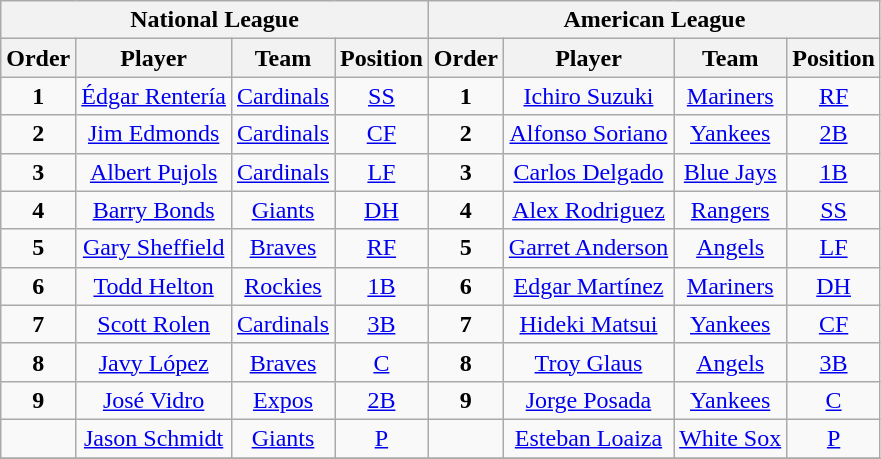<table class="wikitable" style="font-size: 100%; text-align:right;">
<tr>
<th colspan="4">National League</th>
<th colspan="4">American League</th>
</tr>
<tr>
<th>Order</th>
<th>Player</th>
<th>Team</th>
<th>Position</th>
<th>Order</th>
<th>Player</th>
<th>Team</th>
<th>Position</th>
</tr>
<tr>
<td align="center"><strong>1</strong></td>
<td align="center"><a href='#'>Édgar Rentería</a></td>
<td align="center"><a href='#'>Cardinals</a></td>
<td align="center"><a href='#'>SS</a></td>
<td align="center"><strong>1</strong></td>
<td align="center"><a href='#'>Ichiro Suzuki</a></td>
<td align="center"><a href='#'>Mariners</a></td>
<td align="center"><a href='#'>RF</a></td>
</tr>
<tr>
<td align="center"><strong>2</strong></td>
<td align="center"><a href='#'>Jim Edmonds</a></td>
<td align="center"><a href='#'>Cardinals</a></td>
<td align="center"><a href='#'>CF</a></td>
<td align="center"><strong>2</strong></td>
<td align="center"><a href='#'>Alfonso Soriano</a></td>
<td align="center"><a href='#'>Yankees</a></td>
<td align="center"><a href='#'>2B</a></td>
</tr>
<tr>
<td align="center"><strong>3</strong></td>
<td align="center"><a href='#'>Albert Pujols</a></td>
<td align="center"><a href='#'>Cardinals</a></td>
<td align="center"><a href='#'>LF</a></td>
<td align="center"><strong>3</strong></td>
<td align="center"><a href='#'>Carlos Delgado</a></td>
<td align="center"><a href='#'>Blue Jays</a></td>
<td align="center"><a href='#'>1B</a></td>
</tr>
<tr>
<td align="center"><strong>4</strong></td>
<td align="center"><a href='#'>Barry Bonds</a></td>
<td align="center"><a href='#'>Giants</a></td>
<td align="center"><a href='#'>DH</a></td>
<td align="center"><strong>4</strong></td>
<td align="center"><a href='#'>Alex Rodriguez</a></td>
<td align="center"><a href='#'>Rangers</a></td>
<td align="center"><a href='#'>SS</a></td>
</tr>
<tr>
<td align="center"><strong>5</strong></td>
<td align="center"><a href='#'>Gary Sheffield</a></td>
<td align="center"><a href='#'>Braves</a></td>
<td align="center"><a href='#'>RF</a></td>
<td align="center"><strong>5</strong></td>
<td align="center"><a href='#'>Garret Anderson</a></td>
<td align="center"><a href='#'>Angels</a></td>
<td align="center"><a href='#'>LF</a></td>
</tr>
<tr>
<td align="center"><strong>6</strong></td>
<td align="center"><a href='#'>Todd Helton</a></td>
<td align="center"><a href='#'>Rockies</a></td>
<td align="center"><a href='#'>1B</a></td>
<td align="center"><strong>6</strong></td>
<td align="center"><a href='#'>Edgar Martínez</a></td>
<td align="center"><a href='#'>Mariners</a></td>
<td align="center"><a href='#'>DH</a></td>
</tr>
<tr>
<td align="center"><strong>7</strong></td>
<td align="center"><a href='#'>Scott Rolen</a></td>
<td align="center"><a href='#'>Cardinals</a></td>
<td align="center"><a href='#'>3B</a></td>
<td align="center"><strong>7</strong></td>
<td align="center"><a href='#'>Hideki Matsui</a></td>
<td align="center"><a href='#'>Yankees</a></td>
<td align="center"><a href='#'>CF</a></td>
</tr>
<tr>
<td align="center"><strong>8</strong></td>
<td align="center"><a href='#'>Javy López</a></td>
<td align="center"><a href='#'>Braves</a></td>
<td align="center"><a href='#'>C</a></td>
<td align="center"><strong>8</strong></td>
<td align="center"><a href='#'>Troy Glaus</a></td>
<td align="center"><a href='#'>Angels</a></td>
<td align="center"><a href='#'>3B</a></td>
</tr>
<tr>
<td align="center"><strong>9</strong></td>
<td align="center"><a href='#'>José Vidro</a></td>
<td align="center"><a href='#'>Expos</a></td>
<td align="center"><a href='#'>2B</a></td>
<td align="center"><strong>9</strong></td>
<td align="center"><a href='#'>Jorge Posada</a></td>
<td align="center"><a href='#'>Yankees</a></td>
<td align="center"><a href='#'>C</a></td>
</tr>
<tr>
<td align="center"></td>
<td align="center"><a href='#'>Jason Schmidt</a></td>
<td align="center"><a href='#'>Giants</a></td>
<td align="center"><a href='#'>P</a></td>
<td align="center"></td>
<td align="center"><a href='#'>Esteban Loaiza</a></td>
<td align="center"><a href='#'>White Sox</a></td>
<td align="center"><a href='#'>P</a></td>
</tr>
<tr>
</tr>
</table>
